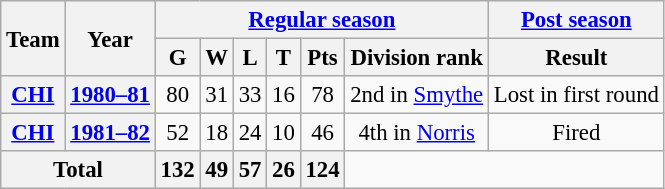<table class="wikitable" style="font-size: 95%; text-align:center;">
<tr>
<th rowspan="2">Team</th>
<th rowspan="2">Year</th>
<th colspan="6"><a href='#'>Regular season</a></th>
<th colspan="1"><a href='#'>Post season</a></th>
</tr>
<tr>
<th>G</th>
<th>W</th>
<th>L</th>
<th>T</th>
<th>Pts</th>
<th>Division rank</th>
<th>Result</th>
</tr>
<tr>
<th><a href='#'>CHI</a></th>
<th><a href='#'>1980–81</a></th>
<td>80</td>
<td>31</td>
<td>33</td>
<td>16</td>
<td>78</td>
<td>2nd in <a href='#'>Smythe</a></td>
<td>Lost in first round</td>
</tr>
<tr>
<th><a href='#'>CHI</a></th>
<th><a href='#'>1981–82</a></th>
<td>52</td>
<td>18</td>
<td>24</td>
<td>10</td>
<td>46</td>
<td>4th in <a href='#'>Norris</a></td>
<td>Fired</td>
</tr>
<tr>
<th colspan="2">Total</th>
<th>132</th>
<th>49</th>
<th>57</th>
<th>26</th>
<th>124</th>
</tr>
</table>
